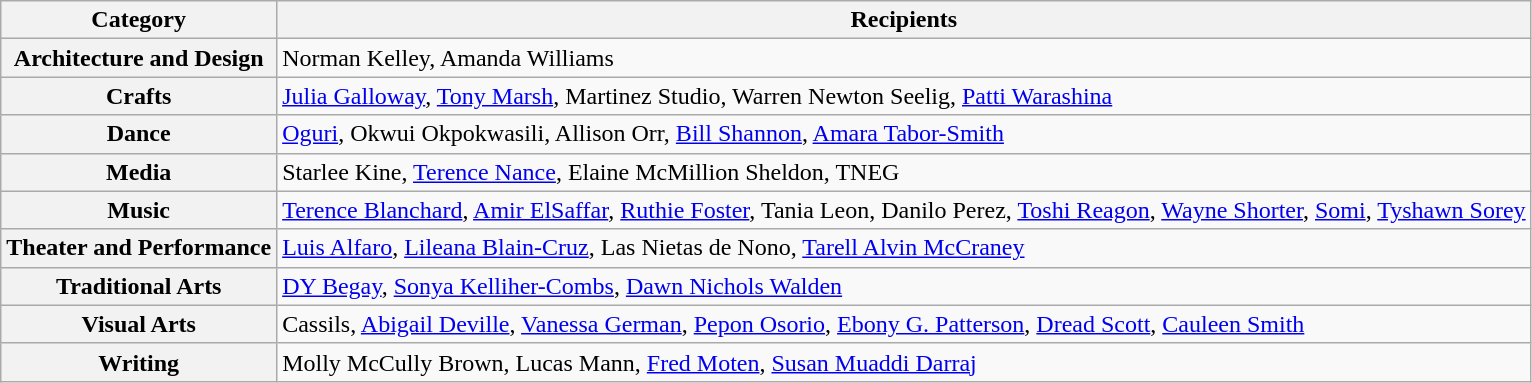<table class=wikitable>
<tr>
<th>Category</th>
<th>Recipients</th>
</tr>
<tr>
<th>Architecture and Design</th>
<td>Norman Kelley, Amanda Williams</td>
</tr>
<tr>
<th>Crafts</th>
<td><a href='#'>Julia Galloway</a>, <a href='#'>Tony Marsh</a>, Martinez Studio, Warren Newton Seelig, <a href='#'>Patti Warashina</a></td>
</tr>
<tr>
<th>Dance</th>
<td><a href='#'>Oguri</a>, Okwui Okpokwasili, Allison Orr, <a href='#'>Bill Shannon</a>, <a href='#'>Amara Tabor-Smith</a></td>
</tr>
<tr>
<th>Media</th>
<td>Starlee Kine, <a href='#'>Terence Nance</a>, Elaine McMillion Sheldon, TNEG</td>
</tr>
<tr>
<th>Music</th>
<td><a href='#'>Terence Blanchard</a>, <a href='#'>Amir ElSaffar</a>, <a href='#'>Ruthie Foster</a>, Tania Leon, Danilo Perez, <a href='#'>Toshi Reagon</a>, <a href='#'>Wayne Shorter</a>, <a href='#'>Somi</a>, <a href='#'>Tyshawn Sorey</a></td>
</tr>
<tr>
<th>Theater and Performance</th>
<td><a href='#'>Luis Alfaro</a>, <a href='#'>Lileana Blain-Cruz</a>, Las Nietas de Nono, <a href='#'>Tarell Alvin McCraney</a></td>
</tr>
<tr>
<th>Traditional Arts</th>
<td><a href='#'>DY Begay</a>, <a href='#'>Sonya Kelliher-Combs</a>, <a href='#'>Dawn Nichols Walden</a></td>
</tr>
<tr>
<th>Visual Arts</th>
<td>Cassils, <a href='#'>Abigail Deville</a>, <a href='#'>Vanessa German</a>, <a href='#'>Pepon Osorio</a>, <a href='#'>Ebony G. Patterson</a>, <a href='#'>Dread Scott</a>, <a href='#'>Cauleen Smith</a></td>
</tr>
<tr>
<th>Writing</th>
<td>Molly McCully Brown, Lucas Mann, <a href='#'>Fred Moten</a>, <a href='#'>Susan Muaddi Darraj</a></td>
</tr>
</table>
